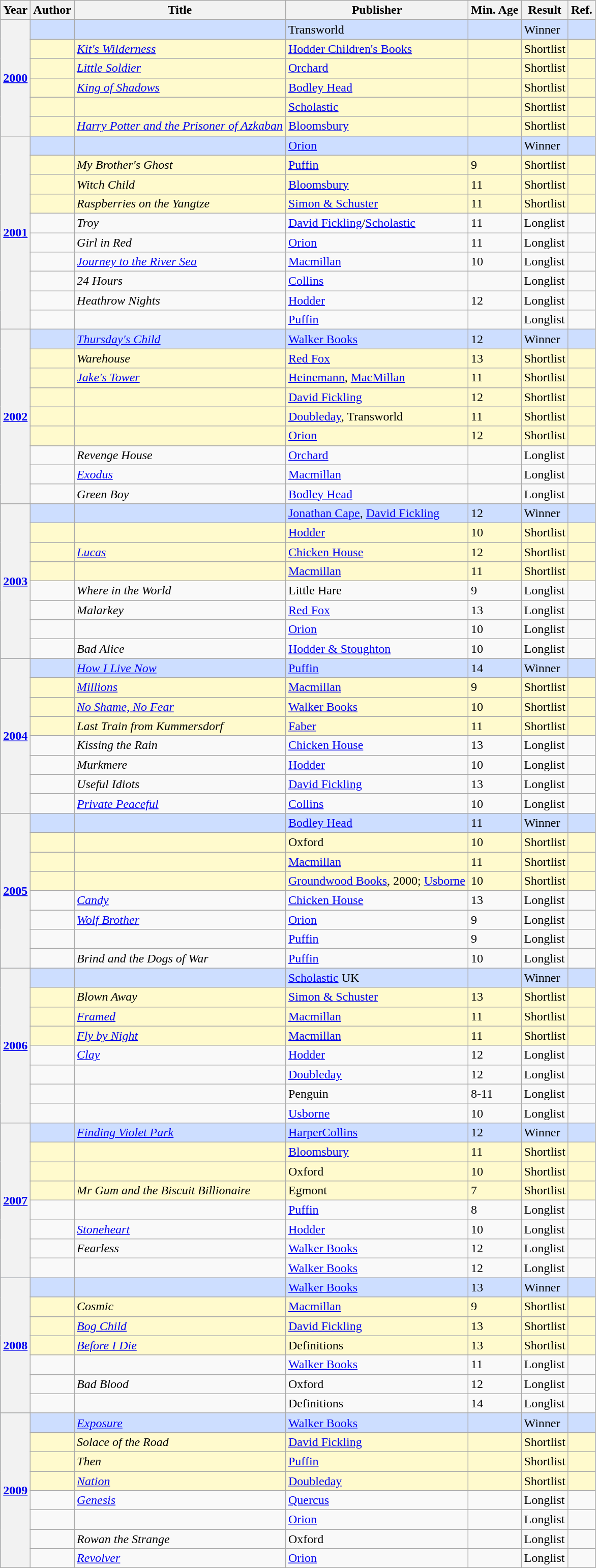<table class="wikitable sortable mw-collapsible">
<tr>
<th>Year</th>
<th>Author</th>
<th>Title</th>
<th>Publisher</th>
<th>Min. Age</th>
<th>Result</th>
<th>Ref.</th>
</tr>
<tr style="background:#cddeff">
<th rowspan="6"><a href='#'>2000</a></th>
<td></td>
<td><em></em></td>
<td>Transworld</td>
<td></td>
<td>Winner</td>
<td></td>
</tr>
<tr style="background:LemonChiffon;">
<td></td>
<td><em><a href='#'>Kit's Wilderness</a></em></td>
<td><a href='#'>Hodder Children's Books</a></td>
<td></td>
<td>Shortlist</td>
<td></td>
</tr>
<tr style="background:LemonChiffon;">
<td></td>
<td><em><a href='#'>Little Soldier</a></em></td>
<td><a href='#'>Orchard</a></td>
<td></td>
<td>Shortlist</td>
<td></td>
</tr>
<tr style="background:LemonChiffon;">
<td></td>
<td><em><a href='#'>King of Shadows</a></em></td>
<td><a href='#'>Bodley Head</a></td>
<td></td>
<td>Shortlist</td>
<td></td>
</tr>
<tr style="background:LemonChiffon;">
<td></td>
<td><em></em></td>
<td><a href='#'>Scholastic</a></td>
<td></td>
<td>Shortlist</td>
<td></td>
</tr>
<tr style="background:LemonChiffon;">
<td></td>
<td><em><a href='#'>Harry Potter and the Prisoner of Azkaban</a></em></td>
<td><a href='#'>Bloomsbury</a></td>
<td></td>
<td>Shortlist</td>
<td></td>
</tr>
<tr style="background:#cddeff">
<th rowspan="10"><a href='#'>2001</a></th>
<td></td>
<td><em></em></td>
<td><a href='#'>Orion</a></td>
<td></td>
<td>Winner</td>
<td></td>
</tr>
<tr style="background:LemonChiffon;">
<td></td>
<td><em>My Brother's Ghost</em></td>
<td><a href='#'>Puffin</a></td>
<td>9</td>
<td>Shortlist</td>
<td></td>
</tr>
<tr style="background:LemonChiffon;">
<td></td>
<td><em>Witch Child</em></td>
<td><a href='#'>Bloomsbury</a></td>
<td>11</td>
<td>Shortlist</td>
<td></td>
</tr>
<tr style="background:LemonChiffon;">
<td></td>
<td><em>Raspberries on the Yangtze</em></td>
<td><a href='#'>Simon & Schuster</a></td>
<td>11</td>
<td>Shortlist</td>
<td></td>
</tr>
<tr>
<td></td>
<td><em>Troy</em></td>
<td><a href='#'>David Fickling</a>/<a href='#'>Scholastic</a></td>
<td>11</td>
<td>Longlist</td>
<td></td>
</tr>
<tr>
<td></td>
<td><em>Girl in Red</em></td>
<td><a href='#'>Orion</a></td>
<td>11</td>
<td>Longlist</td>
<td></td>
</tr>
<tr>
<td></td>
<td><em><a href='#'>Journey to the River Sea</a></em></td>
<td><a href='#'>Macmillan</a></td>
<td>10</td>
<td>Longlist</td>
<td></td>
</tr>
<tr>
<td></td>
<td><em>24 Hours</em></td>
<td><a href='#'>Collins</a></td>
<td></td>
<td>Longlist</td>
<td></td>
</tr>
<tr>
<td></td>
<td><em>Heathrow Nights</em></td>
<td><a href='#'>Hodder</a></td>
<td>12</td>
<td>Longlist</td>
<td></td>
</tr>
<tr>
<td></td>
<td><em></em></td>
<td><a href='#'>Puffin</a></td>
<td></td>
<td>Longlist</td>
<td></td>
</tr>
<tr style="background:#cddeff">
<th rowspan="9"><a href='#'>2002</a></th>
<td></td>
<td><em><a href='#'>Thursday's Child</a></em></td>
<td><a href='#'>Walker Books</a></td>
<td>12</td>
<td>Winner</td>
<td></td>
</tr>
<tr style="background:LemonChiffon;">
<td></td>
<td><em>Warehouse</em></td>
<td><a href='#'>Red Fox</a></td>
<td>13</td>
<td>Shortlist</td>
<td></td>
</tr>
<tr style="background:LemonChiffon;">
<td></td>
<td><em><a href='#'>Jake's Tower</a></em></td>
<td><a href='#'>Heinemann</a>, <a href='#'>MacMillan</a></td>
<td>11</td>
<td>Shortlist</td>
<td></td>
</tr>
<tr style="background:LemonChiffon;">
<td></td>
<td><em></em></td>
<td><a href='#'>David Fickling</a></td>
<td>12</td>
<td>Shortlist</td>
<td></td>
</tr>
<tr style="background:LemonChiffon;">
<td></td>
<td><em></em></td>
<td><a href='#'>Doubleday</a>, Transworld</td>
<td>11</td>
<td>Shortlist</td>
<td></td>
</tr>
<tr style="background:LemonChiffon;">
<td></td>
<td><em></em></td>
<td><a href='#'>Orion</a></td>
<td>12</td>
<td>Shortlist</td>
<td></td>
</tr>
<tr>
<td></td>
<td><em>Revenge House</em></td>
<td><a href='#'>Orchard</a></td>
<td></td>
<td>Longlist</td>
<td></td>
</tr>
<tr>
<td></td>
<td><em><a href='#'>Exodus</a></em></td>
<td><a href='#'>Macmillan</a></td>
<td></td>
<td>Longlist</td>
<td></td>
</tr>
<tr>
<td></td>
<td><em>Green Boy</em></td>
<td><a href='#'>Bodley Head</a></td>
<td></td>
<td>Longlist</td>
<td></td>
</tr>
<tr style="background:#cddeff">
<th rowspan="8"><a href='#'>2003</a></th>
<td></td>
<td><em></em></td>
<td><a href='#'>Jonathan Cape</a>, <a href='#'>David Fickling</a></td>
<td>12</td>
<td>Winner</td>
<td></td>
</tr>
<tr style="background:LemonChiffon;">
<td></td>
<td><em></em></td>
<td><a href='#'>Hodder</a></td>
<td>10</td>
<td>Shortlist</td>
<td></td>
</tr>
<tr style="background:LemonChiffon;">
<td></td>
<td><em><a href='#'>Lucas</a></em></td>
<td><a href='#'>Chicken House</a></td>
<td>12</td>
<td>Shortlist</td>
<td></td>
</tr>
<tr style="background:LemonChiffon;">
<td></td>
<td><em></em></td>
<td><a href='#'>Macmillan</a></td>
<td>11</td>
<td>Shortlist</td>
<td></td>
</tr>
<tr>
<td></td>
<td><em>Where in the World</em></td>
<td>Little Hare</td>
<td>9</td>
<td>Longlist</td>
<td></td>
</tr>
<tr>
<td></td>
<td><em>Malarkey</em></td>
<td><a href='#'>Red Fox</a></td>
<td>13</td>
<td>Longlist</td>
<td></td>
</tr>
<tr>
<td></td>
<td><em></em></td>
<td><a href='#'>Orion</a></td>
<td>10</td>
<td>Longlist</td>
<td></td>
</tr>
<tr>
<td></td>
<td><em>Bad Alice</em></td>
<td><a href='#'>Hodder & Stoughton</a></td>
<td>10</td>
<td>Longlist</td>
<td></td>
</tr>
<tr style="background:#cddeff">
<th rowspan="8"><a href='#'>2004</a></th>
<td></td>
<td><em><a href='#'>How I Live Now</a></em></td>
<td><a href='#'>Puffin</a></td>
<td>14</td>
<td>Winner</td>
<td></td>
</tr>
<tr style="background:LemonChiffon;">
<td></td>
<td><em><a href='#'>Millions</a></em></td>
<td><a href='#'>Macmillan</a></td>
<td>9</td>
<td>Shortlist</td>
<td></td>
</tr>
<tr style="background:LemonChiffon;">
<td></td>
<td><em><a href='#'>No Shame, No Fear</a></em></td>
<td><a href='#'>Walker Books</a></td>
<td>10</td>
<td>Shortlist</td>
<td></td>
</tr>
<tr style="background:LemonChiffon;">
<td></td>
<td><em>Last Train from Kummersdorf</em></td>
<td><a href='#'>Faber</a></td>
<td>11</td>
<td>Shortlist</td>
<td></td>
</tr>
<tr>
<td></td>
<td><em>Kissing the Rain</em></td>
<td><a href='#'>Chicken House</a></td>
<td>13</td>
<td>Longlist</td>
<td></td>
</tr>
<tr>
<td></td>
<td><em>Murkmere</em></td>
<td><a href='#'>Hodder</a></td>
<td>10</td>
<td>Longlist</td>
<td></td>
</tr>
<tr>
<td></td>
<td><em>Useful Idiots</em></td>
<td><a href='#'>David Fickling</a></td>
<td>13</td>
<td>Longlist</td>
<td></td>
</tr>
<tr>
<td></td>
<td><em><a href='#'>Private Peaceful</a></em></td>
<td><a href='#'>Collins</a></td>
<td>10</td>
<td>Longlist</td>
<td></td>
</tr>
<tr style="background:#cddeff">
<th rowspan="8"><a href='#'>2005</a><em></em></th>
<td></td>
<td><em></em></td>
<td><a href='#'>Bodley Head</a></td>
<td>11</td>
<td>Winner</td>
<td></td>
</tr>
<tr style="background:LemonChiffon;">
<td></td>
<td><em></em></td>
<td>Oxford</td>
<td>10</td>
<td>Shortlist</td>
<td></td>
</tr>
<tr style="background:LemonChiffon;">
<td></td>
<td><em></em></td>
<td><a href='#'>Macmillan</a></td>
<td>11</td>
<td>Shortlist</td>
<td></td>
</tr>
<tr style="background:LemonChiffon;">
<td></td>
<td><em></em></td>
<td><a href='#'>Groundwood Books</a>, 2000; <a href='#'>Usborne</a></td>
<td>10</td>
<td>Shortlist</td>
<td></td>
</tr>
<tr>
<td></td>
<td><em><a href='#'>Candy</a></em></td>
<td><a href='#'>Chicken House</a></td>
<td>13</td>
<td>Longlist</td>
<td></td>
</tr>
<tr>
<td></td>
<td><em><a href='#'>Wolf Brother</a></em></td>
<td><a href='#'>Orion</a></td>
<td>9</td>
<td>Longlist</td>
<td></td>
</tr>
<tr>
<td></td>
<td><em></em></td>
<td><a href='#'>Puffin</a></td>
<td>9</td>
<td>Longlist</td>
<td></td>
</tr>
<tr>
<td></td>
<td><em>Brind and the Dogs of War</em></td>
<td><a href='#'>Puffin</a></td>
<td>10</td>
<td>Longlist</td>
<td></td>
</tr>
<tr style="background:#cddeff">
<th rowspan="8"><a href='#'>2006</a></th>
<td></td>
<td><em></em></td>
<td><a href='#'>Scholastic</a> UK</td>
<td></td>
<td>Winner</td>
<td></td>
</tr>
<tr style="background:LemonChiffon;">
<td></td>
<td><em>Blown Away</em></td>
<td><a href='#'>Simon & Schuster</a></td>
<td>13</td>
<td>Shortlist</td>
<td></td>
</tr>
<tr style="background:LemonChiffon;">
<td></td>
<td><em><a href='#'>Framed</a></em></td>
<td><a href='#'>Macmillan</a></td>
<td>11</td>
<td>Shortlist</td>
<td></td>
</tr>
<tr style="background:LemonChiffon;">
<td></td>
<td><em><a href='#'>Fly by Night</a></em></td>
<td><a href='#'>Macmillan</a></td>
<td>11</td>
<td>Shortlist</td>
<td></td>
</tr>
<tr>
<td></td>
<td><em><a href='#'>Clay</a></em></td>
<td><a href='#'>Hodder</a></td>
<td>12</td>
<td>Longlist</td>
<td></td>
</tr>
<tr>
<td></td>
<td><em></em></td>
<td><a href='#'>Doubleday</a></td>
<td>12</td>
<td>Longlist</td>
<td></td>
</tr>
<tr>
<td></td>
<td><em></em></td>
<td>Penguin</td>
<td>8-11</td>
<td>Longlist</td>
<td></td>
</tr>
<tr>
<td></td>
<td><em></em></td>
<td><a href='#'>Usborne</a></td>
<td>10</td>
<td>Longlist</td>
<td></td>
</tr>
<tr style="background:#cddeff">
<th rowspan="8"><a href='#'>2007</a></th>
<td></td>
<td><em><a href='#'>Finding Violet Park</a></em></td>
<td><a href='#'>HarperCollins</a></td>
<td>12</td>
<td>Winner</td>
<td></td>
</tr>
<tr style="background:LemonChiffon;">
<td></td>
<td><em></em></td>
<td><a href='#'>Bloomsbury</a></td>
<td>11</td>
<td>Shortlist</td>
<td></td>
</tr>
<tr style="background:LemonChiffon;">
<td></td>
<td><em></em></td>
<td>Oxford</td>
<td>10</td>
<td>Shortlist</td>
<td></td>
</tr>
<tr style="background:LemonChiffon;">
<td></td>
<td><em>Mr Gum and the Biscuit Billionaire</em></td>
<td>Egmont</td>
<td>7</td>
<td>Shortlist</td>
<td></td>
</tr>
<tr>
<td></td>
<td><em></em></td>
<td><a href='#'>Puffin</a></td>
<td>8</td>
<td>Longlist</td>
<td></td>
</tr>
<tr>
<td></td>
<td><em><a href='#'>Stoneheart</a></em></td>
<td><a href='#'>Hodder</a></td>
<td>10</td>
<td>Longlist</td>
<td></td>
</tr>
<tr>
<td></td>
<td><em>Fearless</em></td>
<td><a href='#'>Walker Books</a></td>
<td>12</td>
<td>Longlist</td>
<td></td>
</tr>
<tr>
<td></td>
<td><em></em></td>
<td><a href='#'>Walker Books</a></td>
<td>12</td>
<td>Longlist</td>
<td></td>
</tr>
<tr style="background:#cddeff">
<th rowspan="7"><a href='#'>2008</a></th>
<td></td>
<td><em></em></td>
<td><a href='#'>Walker Books</a></td>
<td>13</td>
<td>Winner</td>
<td></td>
</tr>
<tr style="background:LemonChiffon;">
<td></td>
<td><em>Cosmic</em></td>
<td><a href='#'>Macmillan</a></td>
<td>9</td>
<td>Shortlist</td>
<td></td>
</tr>
<tr style="background:LemonChiffon;">
<td></td>
<td><em><a href='#'>Bog Child</a></em></td>
<td><a href='#'>David Fickling</a></td>
<td>13</td>
<td>Shortlist</td>
<td></td>
</tr>
<tr style="background:LemonChiffon;">
<td></td>
<td><em><a href='#'>Before I Die</a></em></td>
<td>Definitions</td>
<td>13</td>
<td>Shortlist</td>
<td></td>
</tr>
<tr>
<td></td>
<td><em></em></td>
<td><a href='#'>Walker Books</a></td>
<td>11</td>
<td>Longlist</td>
<td></td>
</tr>
<tr>
<td></td>
<td><em>Bad Blood</em></td>
<td>Oxford</td>
<td>12</td>
<td>Longlist</td>
<td></td>
</tr>
<tr>
<td></td>
<td><em></em></td>
<td>Definitions</td>
<td>14</td>
<td>Longlist</td>
<td></td>
</tr>
<tr style="background:#cddeff">
<th rowspan="8"><a href='#'>2009</a></th>
<td></td>
<td><em><a href='#'>Exposure</a></em></td>
<td><a href='#'>Walker Books</a></td>
<td></td>
<td>Winner</td>
<td></td>
</tr>
<tr style="background:LemonChiffon;">
<td></td>
<td><em>Solace of the Road</em></td>
<td><a href='#'>David Fickling</a></td>
<td></td>
<td>Shortlist</td>
<td></td>
</tr>
<tr style="background:LemonChiffon;">
<td></td>
<td><em>Then</em></td>
<td><a href='#'>Puffin</a></td>
<td></td>
<td>Shortlist</td>
<td></td>
</tr>
<tr style="background:LemonChiffon;">
<td></td>
<td><em><a href='#'>Nation</a></em></td>
<td><a href='#'>Doubleday</a></td>
<td></td>
<td>Shortlist</td>
<td></td>
</tr>
<tr>
<td></td>
<td><em><a href='#'>Genesis</a></em></td>
<td><a href='#'>Quercus</a></td>
<td></td>
<td>Longlist</td>
<td></td>
</tr>
<tr>
<td></td>
<td><em></em></td>
<td><a href='#'>Orion</a></td>
<td></td>
<td>Longlist</td>
<td></td>
</tr>
<tr>
<td></td>
<td><em>Rowan the Strange</em></td>
<td>Oxford</td>
<td></td>
<td>Longlist</td>
<td></td>
</tr>
<tr>
<td></td>
<td><em><a href='#'>Revolver</a></em></td>
<td><a href='#'>Orion</a></td>
<td></td>
<td>Longlist</td>
<td></td>
</tr>
</table>
